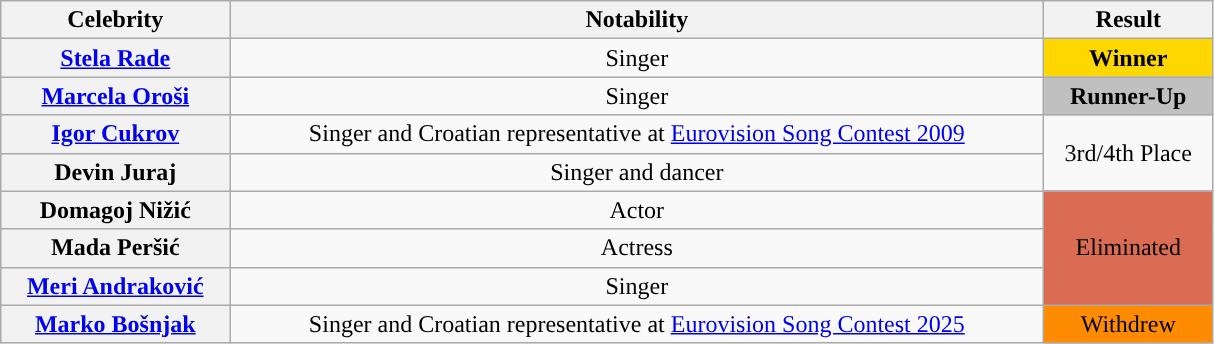<table class="wikitable sortable" style="text-align:center; width:64%">
<tr>
<th scope="col">Celebrity</th>
<th scope="col" class="unsortable">Notability</th>
<th scope="col">Result</th>
</tr>
<tr>
<th scope="row"><a href='#'>Stela Rade</a></th>
<td>Singer</td>
<td style="background-color:gold;"><strong>Winner</strong></td>
</tr>
<tr>
<th scope="row"><a href='#'>Marcela Oroši</a></th>
<td>Singer</td>
<td style="background-color:silver;"><strong>Runner-Up</strong></td>
</tr>
<tr>
<th scope="row"><a href='#'>Igor Cukrov</a></th>
<td>Singer and Croatian representative at <a href='#'>Eurovision Song Contest 2009</a></td>
<td rowspan="2">3rd/4th Place</td>
</tr>
<tr>
<th scope="row">Devin Juraj</th>
<td>Singer and dancer</td>
</tr>
<tr>
<th scope="row">Domagoj Nižić</th>
<td>Actor</td>
<td rowspan="3" style="background-color:#db6c54">Eliminated<br></td>
</tr>
<tr>
<th scope="row">Mada Peršić</th>
<td>Actress</td>
</tr>
<tr>
<th scope="row"><a href='#'>Meri Andraković</a></th>
<td>Singer</td>
</tr>
<tr>
<th scope="row"><a href='#'>Marko Bošnjak</a></th>
<td>Singer and Croatian representative at <a href='#'>Eurovision Song Contest 2025</a></td>
<td style="background-color:#ff8c00;">Withdrew</td>
</tr>
</table>
